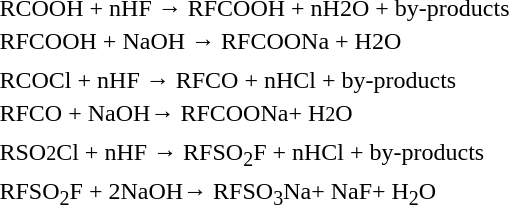<table>
<tr>
<td>RCOOH + nHF → RFCOOH + nH2O + by-products</td>
</tr>
<tr>
<td>RFCOOH + NaOH → RFCOONa + H2O</td>
</tr>
<tr>
<td></td>
</tr>
<tr>
<td>RCOCl + nHF → RFCO + nHCl + by-products</td>
</tr>
<tr>
<td>RFCO + NaOH→ RFCOONa+ H<small>2</small>O</td>
</tr>
<tr>
<td></td>
</tr>
<tr>
<td>RSO<small>2</small>Cl + nHF → RFSO<sub>2</sub>F + nHCl + by-products</td>
</tr>
<tr>
<td>RFSO<sub>2</sub>F + 2NaOH→ RFSO<sub>3</sub>Na+ NaF+ H<sub>2</sub>O</td>
</tr>
</table>
